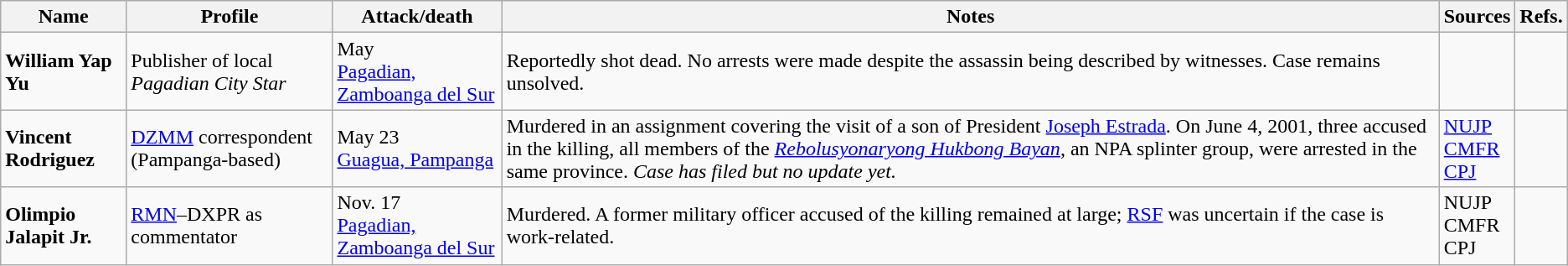<table class="wikitable">
<tr>
<th>Name</th>
<th>Profile</th>
<th>Attack/death</th>
<th>Notes</th>
<th>Sources</th>
<th>Refs.</th>
</tr>
<tr>
<td><strong>William Yap Yu</strong></td>
<td>Publisher of local <em>Pagadian City Star</em></td>
<td>May<br><a href='#'>Pagadian, Zamboanga del Sur</a></td>
<td>Reportedly shot dead. No arrests were made despite the assassin being described by witnesses. Case remains unsolved.</td>
<td></td>
<td></td>
</tr>
<tr>
<td><strong>Vincent Rodriguez</strong></td>
<td><a href='#'>DZMM</a> correspondent (Pampanga-based)</td>
<td>May 23<br><a href='#'>Guagua, Pampanga</a></td>
<td>Murdered in an assignment covering the visit of a son of President <a href='#'>Joseph Estrada</a>. On June 4, 2001, three accused in the killing, all members of the <em><a href='#'>Rebolusyonaryong Hukbong Bayan</a></em>, an NPA splinter group, were arrested in the same province. <em>Case has filed but no update yet.</em></td>
<td><a href='#'>NUJP</a><br><a href='#'>CMFR</a><br><a href='#'>CPJ</a></td>
<td><br></td>
</tr>
<tr>
<td><strong>Olimpio Jalapit Jr.</strong></td>
<td><a href='#'>RMN</a>–DXPR as commentator</td>
<td>Nov. 17<br><a href='#'>Pagadian, Zamboanga del Sur</a></td>
<td>Murdered. A former military officer accused of the killing remained at large; <a href='#'>RSF</a> was uncertain if the case is work-related.</td>
<td>NUJP<br>CMFR<br>CPJ</td>
<td><br></td>
</tr>
</table>
